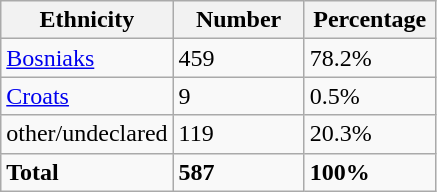<table class="wikitable">
<tr>
<th width="100px">Ethnicity</th>
<th width="80px">Number</th>
<th width="80px">Percentage</th>
</tr>
<tr>
<td><a href='#'>Bosniaks</a></td>
<td>459</td>
<td>78.2%</td>
</tr>
<tr>
<td><a href='#'>Croats</a></td>
<td>9</td>
<td>0.5%</td>
</tr>
<tr>
<td>other/undeclared</td>
<td>119</td>
<td>20.3%</td>
</tr>
<tr>
<td><strong>Total</strong></td>
<td><strong>587</strong></td>
<td><strong>100%</strong></td>
</tr>
</table>
